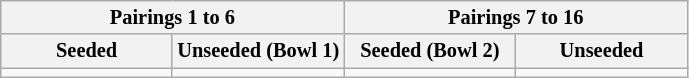<table class="wikitable" style="font-size:85%; white-space:nowrap;">
<tr>
<th colspan="2">Pairings 1 to 6</th>
<th colspan="2">Pairings 7 to 16</th>
</tr>
<tr>
<th style="width:25%">Seeded</th>
<th style="width:25%">Unseeded (Bowl 1)</th>
<th style="width:25%">Seeded (Bowl 2)</th>
<th style="width:25%">Unseeded</th>
</tr>
<tr style="vertical-align:top">
<td></td>
<td></td>
<td></td>
<td></td>
</tr>
</table>
